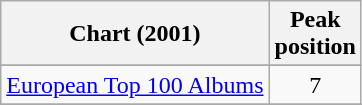<table class="wikitable sortable">
<tr>
<th align="left">Chart (2001)</th>
<th align="left">Peak<br>position</th>
</tr>
<tr>
</tr>
<tr>
</tr>
<tr>
</tr>
<tr>
</tr>
<tr>
</tr>
<tr>
</tr>
<tr>
<td align="left"><a href='#'>European Top 100 Albums</a></td>
<td style="text-align:center;">7</td>
</tr>
<tr>
</tr>
<tr>
</tr>
<tr>
</tr>
<tr>
</tr>
<tr>
</tr>
<tr>
</tr>
<tr>
</tr>
<tr>
</tr>
<tr>
</tr>
<tr>
</tr>
<tr>
</tr>
<tr>
</tr>
<tr>
</tr>
</table>
